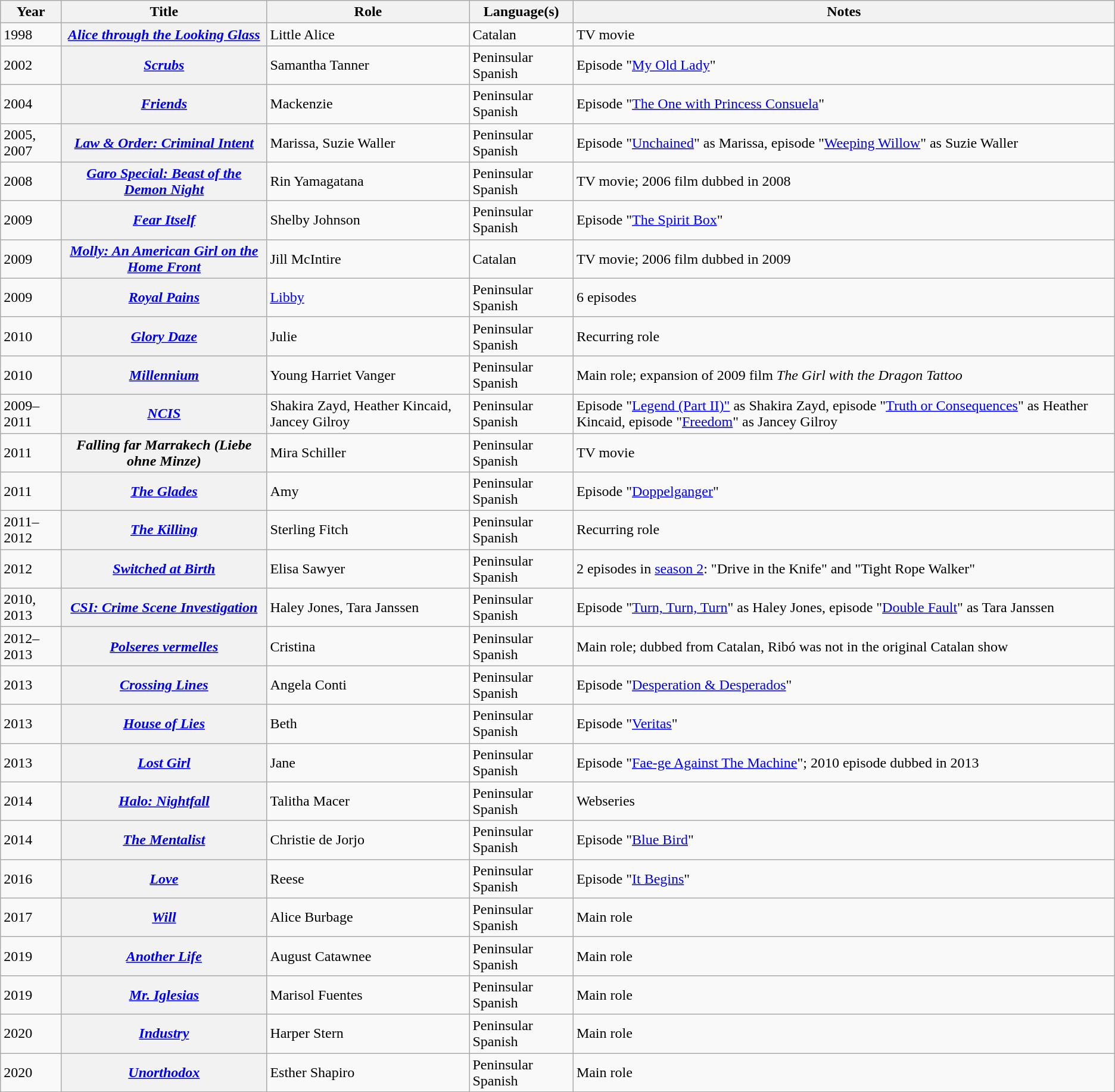<table class="wikitable plainrowheaders sortable">
<tr>
<th scope="col">Year</th>
<th scope="col">Title</th>
<th scope="col">Role</th>
<th>Language(s)</th>
<th>Notes</th>
</tr>
<tr>
<td>1998</td>
<th scope="row"><a href='#'><em>Alice through the Looking Glass</em></a></th>
<td>Little Alice</td>
<td>Catalan</td>
<td>TV movie</td>
</tr>
<tr>
<td>2002</td>
<th scope="row"><a href='#'><em>Scrubs</em></a></th>
<td>Samantha Tanner</td>
<td>Peninsular Spanish</td>
<td>Episode "<a href='#'>My Old Lady</a>"</td>
</tr>
<tr>
<td>2004</td>
<th scope="row"><em><a href='#'>Friends</a></em></th>
<td>Mackenzie</td>
<td>Peninsular Spanish</td>
<td>Episode "<a href='#'>The One with Princess Consuela</a>"</td>
</tr>
<tr>
<td>2005, 2007</td>
<th scope="row"><em><a href='#'>Law & Order: Criminal Intent</a></em></th>
<td>Marissa, Suzie Waller</td>
<td>Peninsular Spanish</td>
<td>Episode "<a href='#'>Unchained</a>" as Marissa, episode "<a href='#'>Weeping Willow</a>" as Suzie Waller</td>
</tr>
<tr>
<td>2008</td>
<th scope="row"><em><a href='#'>Garo Special: Beast of the Demon Night</a></em></th>
<td>Rin Yamagatana</td>
<td>Peninsular Spanish</td>
<td>TV movie; 2006 film dubbed in 2008</td>
</tr>
<tr>
<td>2009</td>
<th scope="row"><a href='#'><em>Fear Itself</em></a></th>
<td>Shelby Johnson</td>
<td>Peninsular Spanish</td>
<td>Episode "<a href='#'>The Spirit Box</a>"</td>
</tr>
<tr>
<td>2009</td>
<th scope="row"><em><a href='#'>Molly: An American Girl on the Home Front</a></em></th>
<td>Jill McIntire</td>
<td>Catalan</td>
<td>TV movie; 2006 film dubbed in 2009</td>
</tr>
<tr>
<td>2009</td>
<th scope="row"><em><a href='#'>Royal Pains</a></em></th>
<td><a href='#'>Libby</a></td>
<td>Peninsular Spanish</td>
<td>6 episodes</td>
</tr>
<tr>
<td>2010</td>
<th scope="row"><a href='#'><em>Glory Daze</em></a></th>
<td>Julie</td>
<td>Peninsular Spanish</td>
<td>Recurring role</td>
</tr>
<tr>
<td>2010</td>
<th scope="row"><a href='#'><em>Millennium</em></a></th>
<td>Young Harriet Vanger</td>
<td>Peninsular Spanish</td>
<td>Main role; expansion of 2009 film <em>The Girl with the Dragon Tattoo</em></td>
</tr>
<tr>
<td>2009–2011</td>
<th scope="row"><a href='#'><em>NCIS</em></a></th>
<td>Shakira Zayd, Heather Kincaid, Jancey Gilroy</td>
<td>Peninsular Spanish</td>
<td>Episode "<a href='#'>Legend (Part II)"</a> as Shakira Zayd, episode "<a href='#'>Truth or Consequences</a>" as Heather Kincaid, episode "<a href='#'>Freedom</a>" as Jancey Gilroy</td>
</tr>
<tr>
<td>2011</td>
<th scope="row"><em>Falling far Marrakech (Liebe ohne Minze)</em></th>
<td>Mira Schiller</td>
<td>Peninsular Spanish</td>
<td>TV movie</td>
</tr>
<tr>
<td>2011</td>
<th scope="row"><a href='#'><em>The Glades</em></a></th>
<td>Amy</td>
<td>Peninsular Spanish</td>
<td>Episode "<a href='#'>Doppelganger</a>"</td>
</tr>
<tr>
<td>2011–2012</td>
<th scope="row"><a href='#'><em>The Killing</em></a></th>
<td>Sterling Fitch</td>
<td>Peninsular Spanish</td>
<td>Recurring role</td>
</tr>
<tr>
<td>2012</td>
<th scope="row"><a href='#'><em>Switched at Birth</em></a></th>
<td>Elisa Sawyer</td>
<td>Peninsular Spanish</td>
<td>2 episodes in <a href='#'>season 2</a>: "Drive in the Knife" and "Tight Rope Walker"</td>
</tr>
<tr>
<td>2010, 2013</td>
<th scope="row"><em><a href='#'>CSI: Crime Scene Investigation</a></em></th>
<td>Haley Jones, Tara Janssen</td>
<td>Peninsular Spanish</td>
<td>Episode "<a href='#'>Turn, Turn, Turn</a>" as Haley Jones, episode "<a href='#'>Double Fault</a>" as Tara Janssen</td>
</tr>
<tr>
<td>2012–2013</td>
<th scope="row"><em><a href='#'>Polseres vermelles</a></em></th>
<td>Cristina</td>
<td>Peninsular Spanish</td>
<td>Main role; dubbed from Catalan, Ribó was not in the original Catalan show</td>
</tr>
<tr>
<td>2013</td>
<th scope="row"><em><a href='#'>Crossing Lines</a></em></th>
<td>Angela Conti</td>
<td>Peninsular Spanish</td>
<td>Episode "<a href='#'>Desperation & Desperados</a>"</td>
</tr>
<tr>
<td>2013</td>
<th scope="row"><em><a href='#'>House of Lies</a></em></th>
<td>Beth</td>
<td>Peninsular Spanish</td>
<td>Episode "<a href='#'>Veritas</a>"</td>
</tr>
<tr>
<td>2013</td>
<th scope="row"><em><a href='#'>Lost Girl</a></em></th>
<td>Jane</td>
<td>Peninsular Spanish</td>
<td>Episode "<a href='#'>Fae-ge Against The Machine</a>"; 2010 episode dubbed in 2013</td>
</tr>
<tr>
<td>2014</td>
<th scope="row"><em><a href='#'>Halo: Nightfall</a></em></th>
<td>Talitha Macer</td>
<td>Peninsular Spanish</td>
<td>Webseries</td>
</tr>
<tr>
<td>2014</td>
<th scope="row"><em><a href='#'>The Mentalist</a></em></th>
<td>Christie de Jorjo</td>
<td>Peninsular Spanish</td>
<td>Episode "<a href='#'>Blue Bird</a>"</td>
</tr>
<tr>
<td>2016</td>
<th scope="row"><a href='#'><em>Love</em></a></th>
<td>Reese</td>
<td>Peninsular Spanish</td>
<td>Episode "<a href='#'>It Begins</a>"</td>
</tr>
<tr>
<td>2017</td>
<th scope="row"><a href='#'><em>Will</em></a></th>
<td>Alice Burbage</td>
<td>Peninsular Spanish</td>
<td>Main role</td>
</tr>
<tr>
<td>2019</td>
<th scope="row"><a href='#'><em>Another Life</em></a></th>
<td>August Catawnee</td>
<td>Peninsular Spanish</td>
<td>Main role</td>
</tr>
<tr>
<td>2019</td>
<th scope="row"><em><a href='#'>Mr. Iglesias</a></em></th>
<td>Marisol Fuentes</td>
<td>Peninsular Spanish</td>
<td>Main role</td>
</tr>
<tr>
<td>2020</td>
<th scope="row"><a href='#'><em>Industry</em></a></th>
<td>Harper Stern</td>
<td>Peninsular Spanish</td>
<td>Main role</td>
</tr>
<tr>
<td>2020</td>
<th scope="row"><a href='#'><em>Unorthodox</em></a></th>
<td>Esther Shapiro</td>
<td>Peninsular Spanish</td>
<td>Main role</td>
</tr>
</table>
